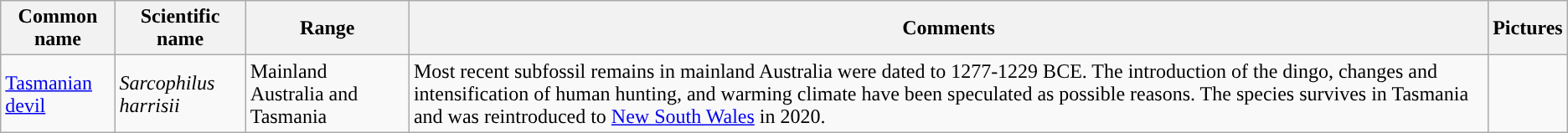<table class="wikitable">
<tr>
<th>Common name</th>
<th>Scientific name</th>
<th>Range</th>
<th class="unsortable">Comments</th>
<th class="unsortable">Pictures</th>
</tr>
<tr>
<td><a href='#'>Tasmanian devil</a></td>
<td><em>Sarcophilus harrisii</em></td>
<td>Mainland Australia and Tasmania</td>
<td>Most recent subfossil remains in mainland Australia were dated to 1277-1229 BCE. The introduction of the dingo, changes and intensification of human hunting, and warming climate have been speculated as possible reasons. The species survives in Tasmania and was reintroduced to <a href='#'>New South Wales</a> in 2020.</td>
<td></td>
</tr>
</table>
